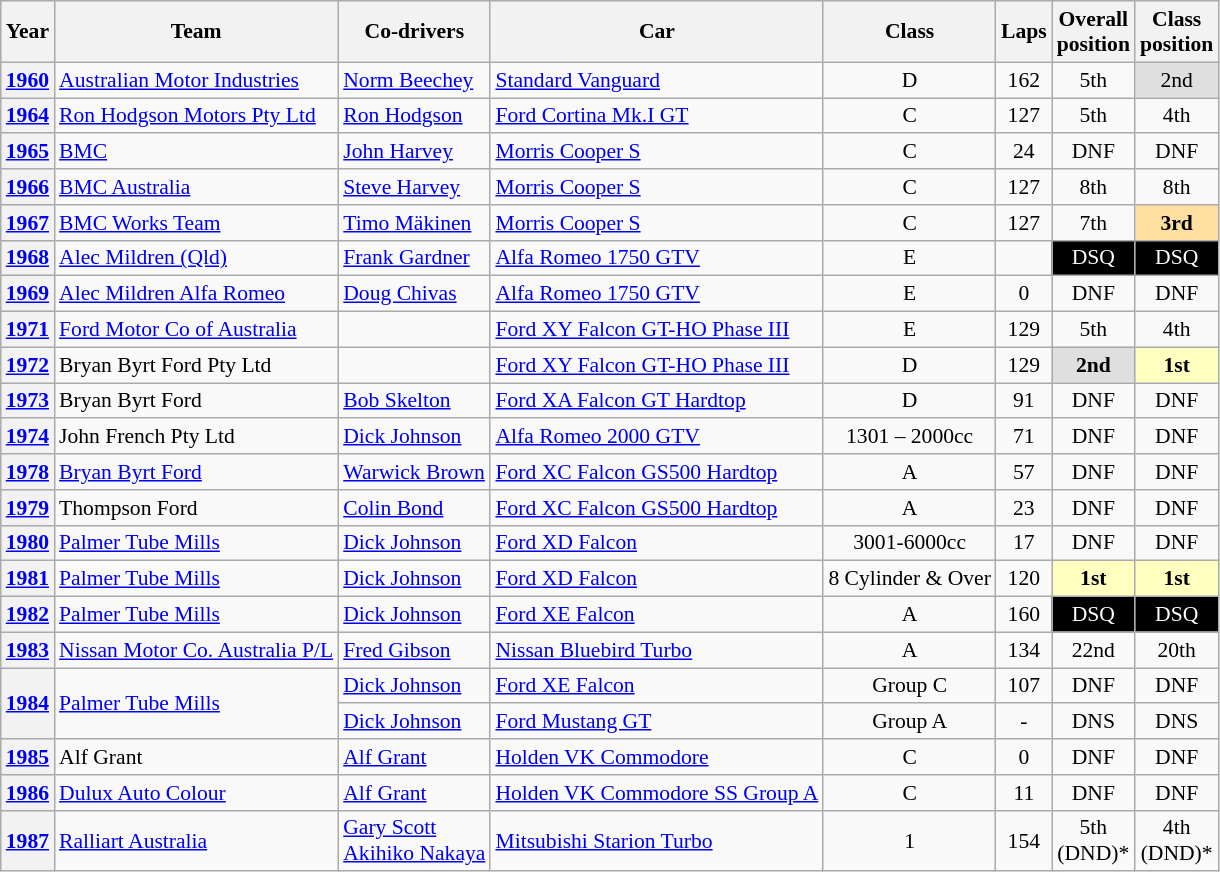<table class="wikitable" style="font-size:90%">
<tr>
<th>Year</th>
<th>Team</th>
<th>Co-drivers</th>
<th>Car</th>
<th>Class</th>
<th>Laps</th>
<th>Overall<br>position</th>
<th>Class<br>position</th>
</tr>
<tr align="center">
<th><a href='#'>1960</a></th>
<td align="left"> <a href='#'>Australian Motor Industries</a></td>
<td align="left"> <a href='#'>Norm Beechey</a></td>
<td align="left"><a href='#'>Standard Vanguard</a></td>
<td>D</td>
<td>162</td>
<td>5th</td>
<td style="background:#dfdfdf;">2nd</td>
</tr>
<tr align="center">
<th><a href='#'>1964</a></th>
<td align="left"> <a href='#'>Ron Hodgson Motors Pty Ltd</a></td>
<td align="left"> <a href='#'>Ron Hodgson</a></td>
<td align="left"><a href='#'>Ford Cortina Mk.I GT</a></td>
<td>C</td>
<td>127</td>
<td>5th</td>
<td>4th</td>
</tr>
<tr align="center">
<th><a href='#'>1965</a></th>
<td align="left"> <a href='#'>BMC</a></td>
<td align="left"> <a href='#'>John Harvey</a></td>
<td align="left"><a href='#'>Morris Cooper S</a></td>
<td>C</td>
<td>24</td>
<td>DNF</td>
<td>DNF</td>
</tr>
<tr align="center">
<th><a href='#'>1966</a></th>
<td align="left"> <a href='#'>BMC Australia</a></td>
<td align="left"> <a href='#'>Steve Harvey</a></td>
<td align="left"><a href='#'>Morris Cooper S</a></td>
<td>C</td>
<td>127</td>
<td>8th</td>
<td>8th</td>
</tr>
<tr align="center">
<th><a href='#'>1967</a></th>
<td align="left"> <a href='#'>BMC Works Team</a></td>
<td align="left"> <a href='#'>Timo Mäkinen</a></td>
<td align="left"><a href='#'>Morris Cooper S</a></td>
<td>C</td>
<td>127</td>
<td>7th</td>
<td style="background:#ffdf9f;"><strong>3rd</strong></td>
</tr>
<tr align="center">
<th><a href='#'>1968</a></th>
<td align="left"> <a href='#'>Alec Mildren (Qld)</a></td>
<td align="left"> <a href='#'>Frank Gardner</a></td>
<td align="left"><a href='#'>Alfa Romeo 1750 GTV</a></td>
<td>E</td>
<td></td>
<td style="background:#000000; color:white">DSQ</td>
<td style="background:#000000; color:white">DSQ</td>
</tr>
<tr align="center">
<th><a href='#'>1969</a></th>
<td align="left"> <a href='#'>Alec Mildren Alfa Romeo</a></td>
<td align="left"> <a href='#'>Doug Chivas</a></td>
<td align="left"><a href='#'>Alfa Romeo 1750 GTV</a></td>
<td>E</td>
<td>0</td>
<td>DNF</td>
<td>DNF</td>
</tr>
<tr align="center">
<th><a href='#'>1971</a></th>
<td align="left"> <a href='#'>Ford Motor Co of Australia</a></td>
<td align="left"></td>
<td align="left"><a href='#'>Ford XY Falcon GT-HO Phase III</a></td>
<td>E</td>
<td>129</td>
<td>5th</td>
<td>4th</td>
</tr>
<tr align="center">
<th><a href='#'>1972</a></th>
<td align="left"> Bryan Byrt Ford Pty Ltd</td>
<td align="left"></td>
<td align="left"><a href='#'>Ford XY Falcon GT-HO Phase III</a></td>
<td>D</td>
<td>129</td>
<td style="background:#dfdfdf;"><strong>2nd</strong></td>
<td style="background:#ffffbf;"><strong>1st</strong></td>
</tr>
<tr align="center">
<th><a href='#'>1973</a></th>
<td align="left"> Bryan Byrt Ford</td>
<td align="left"> <a href='#'>Bob Skelton</a></td>
<td align="left"><a href='#'>Ford XA Falcon GT Hardtop</a></td>
<td>D</td>
<td>91</td>
<td>DNF</td>
<td>DNF</td>
</tr>
<tr align="center">
<th><a href='#'>1974</a></th>
<td align="left"> John French Pty Ltd</td>
<td align="left"> <a href='#'>Dick Johnson</a></td>
<td align="left"><a href='#'>Alfa Romeo 2000 GTV</a></td>
<td>1301 – 2000cc</td>
<td>71</td>
<td>DNF</td>
<td>DNF</td>
</tr>
<tr align="center">
<th><a href='#'>1978</a></th>
<td align="left"> <a href='#'>Bryan Byrt Ford</a></td>
<td align="left"> <a href='#'>Warwick Brown</a></td>
<td align="left"><a href='#'>Ford XC Falcon GS500 Hardtop</a></td>
<td>A</td>
<td>57</td>
<td>DNF</td>
<td>DNF</td>
</tr>
<tr align="center">
<th><a href='#'>1979</a></th>
<td align="left"> Thompson Ford</td>
<td align="left"> <a href='#'>Colin Bond</a></td>
<td align="left"><a href='#'>Ford XC Falcon GS500 Hardtop</a></td>
<td>A</td>
<td>23</td>
<td>DNF</td>
<td>DNF</td>
</tr>
<tr align="center">
<th><a href='#'>1980</a></th>
<td align="left"> <a href='#'>Palmer Tube Mills</a></td>
<td align="left"> <a href='#'>Dick Johnson</a></td>
<td align="left"><a href='#'>Ford XD Falcon</a></td>
<td>3001-6000cc</td>
<td>17</td>
<td>DNF</td>
<td>DNF</td>
</tr>
<tr align="center">
<th><a href='#'>1981</a></th>
<td align="left"> <a href='#'>Palmer Tube Mills</a></td>
<td align="left"> <a href='#'>Dick Johnson</a></td>
<td align="left"><a href='#'>Ford XD Falcon</a></td>
<td>8 Cylinder & Over</td>
<td>120</td>
<td style="background:#ffffbf;"><strong>1st</strong></td>
<td style="background:#ffffbf;"><strong>1st</strong></td>
</tr>
<tr align="center">
<th><a href='#'>1982</a></th>
<td align="left"> <a href='#'>Palmer Tube Mills</a></td>
<td align="left"> <a href='#'>Dick Johnson</a></td>
<td align="left"><a href='#'>Ford XE Falcon</a></td>
<td>A</td>
<td>160</td>
<td style="background:#000000; color:white">DSQ</td>
<td style="background:#000000; color:white">DSQ</td>
</tr>
<tr align="center">
<th><a href='#'>1983</a></th>
<td align="left"> <a href='#'>Nissan Motor Co. Australia P/L</a></td>
<td align="left"> <a href='#'>Fred Gibson</a></td>
<td align="left"><a href='#'>Nissan Bluebird Turbo</a></td>
<td>A</td>
<td>134</td>
<td>22nd</td>
<td>20th</td>
</tr>
<tr align="center">
<th align="left" rowspan=2><a href='#'>1984</a></th>
<td align="left" rowspan=2> <a href='#'>Palmer Tube Mills</a></td>
<td align="left"> <a href='#'>Dick Johnson</a></td>
<td align="left"><a href='#'>Ford XE Falcon</a></td>
<td align="centre">Group C</td>
<td>107</td>
<td>DNF</td>
<td>DNF</td>
</tr>
<tr align="center">
<td align="left"> <a href='#'>Dick Johnson</a></td>
<td align="left"><a href='#'>Ford Mustang GT</a></td>
<td align="centre">Group A</td>
<td>-</td>
<td>DNS</td>
<td>DNS</td>
</tr>
<tr align="center">
<th><a href='#'>1985</a></th>
<td align="left"> Alf Grant</td>
<td align="left"> <a href='#'>Alf Grant</a></td>
<td align="left"><a href='#'>Holden VK Commodore</a></td>
<td>C</td>
<td>0</td>
<td>DNF</td>
<td>DNF</td>
</tr>
<tr align="center">
<th><a href='#'>1986</a></th>
<td align="left"> <a href='#'>Dulux Auto Colour</a></td>
<td align="left"> <a href='#'>Alf Grant</a></td>
<td align="left"><a href='#'>Holden VK Commodore SS Group A</a></td>
<td>C</td>
<td>11</td>
<td>DNF</td>
<td>DNF</td>
</tr>
<tr align="center">
<th><a href='#'>1987</a></th>
<td align="left"> <a href='#'>Ralliart Australia</a></td>
<td align="left"> <a href='#'>Gary Scott</a><br> <a href='#'>Akihiko Nakaya</a></td>
<td align="left"><a href='#'>Mitsubishi Starion Turbo</a></td>
<td>1</td>
<td>154</td>
<td>5th<br>(DND)*</td>
<td>4th<br>(DND)*</td>
</tr>
</table>
